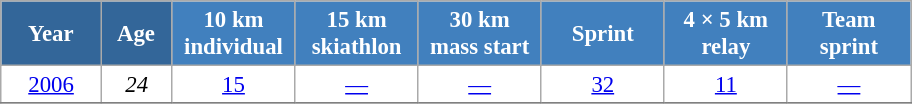<table class="wikitable" style="font-size:95%; text-align:center; border:grey solid 1px; border-collapse:collapse; background:#ffffff;">
<tr>
<th style="background-color:#369; color:white; width:60px;"> Year </th>
<th style="background-color:#369; color:white; width:40px;"> Age </th>
<th style="background-color:#4180be; color:white; width:75px;"> 10 km <br> individual </th>
<th style="background-color:#4180be; color:white; width:75px;"> 15 km <br> skiathlon </th>
<th style="background-color:#4180be; color:white; width:75px;"> 30 km <br> mass start </th>
<th style="background-color:#4180be; color:white; width:75px;"> Sprint </th>
<th style="background-color:#4180be; color:white; width:75px;"> 4 × 5 km <br> relay </th>
<th style="background-color:#4180be; color:white; width:75px;"> Team <br> sprint </th>
</tr>
<tr>
<td><a href='#'>2006</a></td>
<td><em>24</em></td>
<td><a href='#'>15</a></td>
<td><a href='#'>—</a></td>
<td><a href='#'>—</a></td>
<td><a href='#'>32</a></td>
<td><a href='#'>11</a></td>
<td><a href='#'>—</a></td>
</tr>
<tr>
</tr>
</table>
